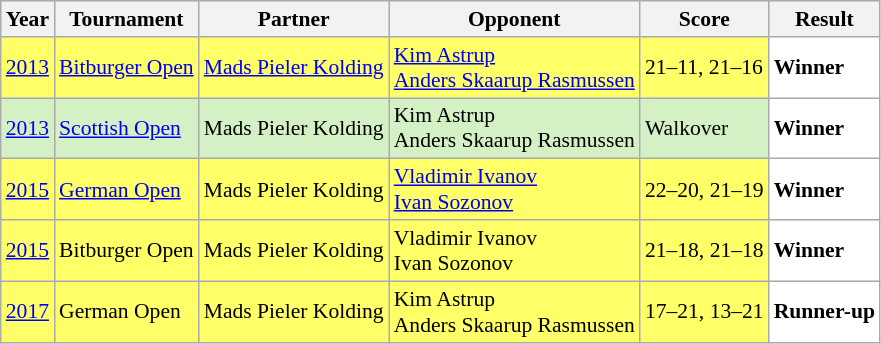<table class="sortable wikitable" style="font-size: 90%;">
<tr>
<th>Year</th>
<th>Tournament</th>
<th>Partner</th>
<th>Opponent</th>
<th>Score</th>
<th>Result</th>
</tr>
<tr style="background:#FFFF67">
<td align="center"><a href='#'>2013</a></td>
<td align="left"><a href='#'>Bitburger Open</a></td>
<td align="left"> <a href='#'>Mads Pieler Kolding</a></td>
<td align="left"> <a href='#'>Kim Astrup</a> <br>  <a href='#'>Anders Skaarup Rasmussen</a></td>
<td align="left">21–11, 21–16</td>
<td style="text-align:left; background:white"> <strong>Winner</strong></td>
</tr>
<tr style="background:#D4F1C5">
<td align="center"><a href='#'>2013</a></td>
<td align="left"><a href='#'>Scottish Open</a></td>
<td align="left"> Mads Pieler Kolding</td>
<td align="left"> Kim Astrup <br>  Anders Skaarup Rasmussen</td>
<td align="left">Walkover</td>
<td style="text-align:left; background:white"> <strong>Winner</strong></td>
</tr>
<tr style="background:#FFFF67">
<td align="center"><a href='#'>2015</a></td>
<td align="left"><a href='#'>German Open</a></td>
<td align="left"> Mads Pieler Kolding</td>
<td align="left"> <a href='#'>Vladimir Ivanov</a> <br>  <a href='#'>Ivan Sozonov</a></td>
<td align="left">22–20, 21–19</td>
<td style="text-align:left; background:white"> <strong>Winner</strong></td>
</tr>
<tr style="background:#FFFF67">
<td align="center"><a href='#'>2015</a></td>
<td align="left">Bitburger Open</td>
<td align="left"> Mads Pieler Kolding</td>
<td align="left"> Vladimir Ivanov <br>  Ivan Sozonov</td>
<td align="left">21–18, 21–18</td>
<td style="text-align:left; background:white"> <strong>Winner</strong></td>
</tr>
<tr style="background:#FFFF67">
<td align="center"><a href='#'>2017</a></td>
<td align="left">German Open</td>
<td align="left"> Mads Pieler Kolding</td>
<td align="left"> Kim Astrup <br>  Anders Skaarup Rasmussen</td>
<td align="left">17–21, 13–21</td>
<td style="text-align:left; background:white"> <strong>Runner-up</strong></td>
</tr>
</table>
